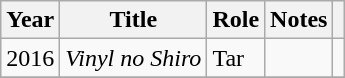<table class="wikitable">
<tr>
<th>Year</th>
<th>Title</th>
<th>Role</th>
<th>Notes</th>
<th></th>
</tr>
<tr>
<td>2016</td>
<td><em>Vinyl no Shiro</em></td>
<td>Tar</td>
<td></td>
<td></td>
</tr>
<tr>
</tr>
</table>
